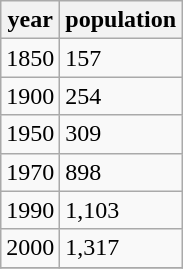<table class="wikitable">
<tr>
<th>year</th>
<th>population</th>
</tr>
<tr>
<td>1850</td>
<td>157</td>
</tr>
<tr>
<td>1900</td>
<td>254</td>
</tr>
<tr>
<td>1950</td>
<td>309</td>
</tr>
<tr>
<td>1970</td>
<td>898</td>
</tr>
<tr>
<td>1990</td>
<td>1,103</td>
</tr>
<tr>
<td>2000</td>
<td>1,317</td>
</tr>
<tr>
</tr>
</table>
